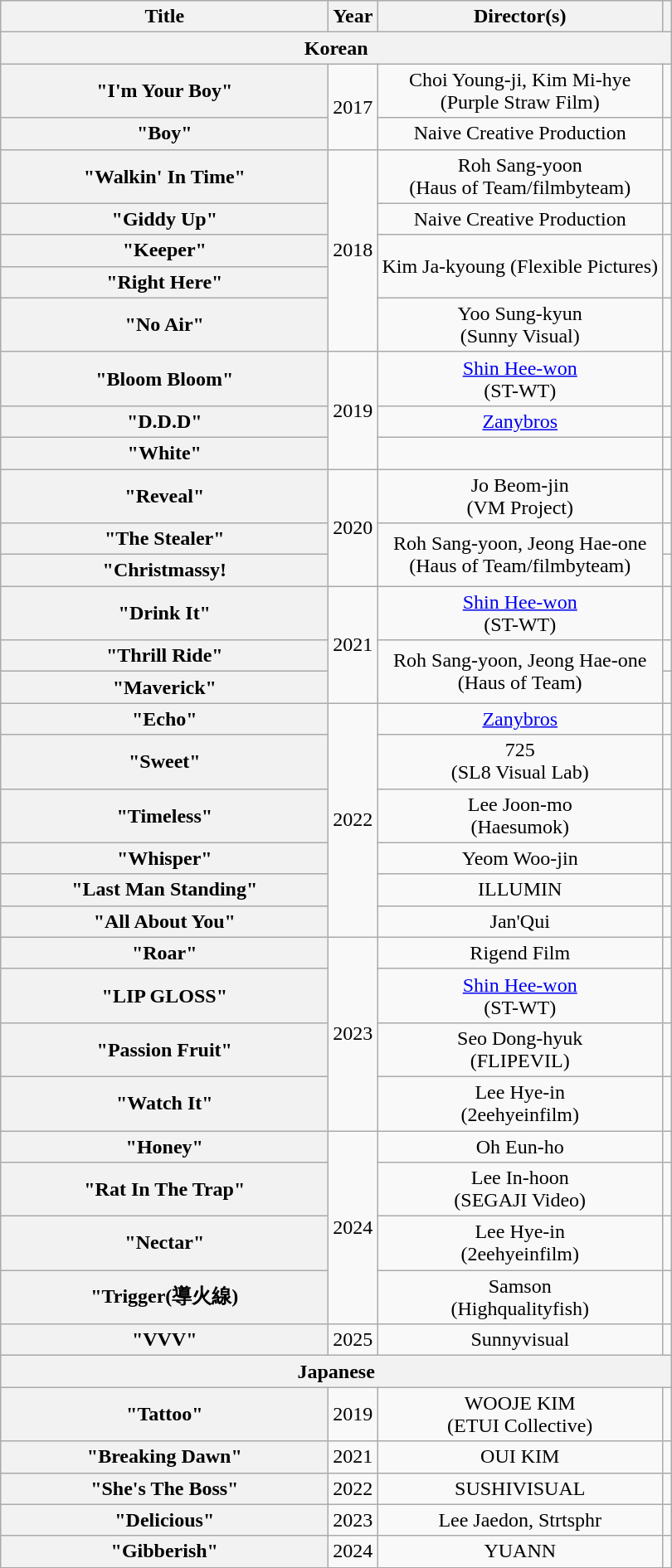<table class="wikitable plainrowheaders" style="text-align:center">
<tr>
<th scope="col" style="width:16em">Title</th>
<th scope="col">Year</th>
<th scope="col">Director(s)</th>
<th scope="col"></th>
</tr>
<tr>
<th colspan="4">Korean</th>
</tr>
<tr>
<th scope="row">"I'm Your Boy"</th>
<td rowspan="2">2017</td>
<td>Choi Young-ji, Kim Mi-hye<br>(Purple Straw Film)</td>
<td></td>
</tr>
<tr>
<th scope="row">"Boy" </th>
<td>Naive Creative Production</td>
<td></td>
</tr>
<tr>
<th scope="row">"Walkin' In Time" </th>
<td rowspan="5">2018</td>
<td>Roh Sang-yoon<br>(Haus of Team/filmbyteam)</td>
<td></td>
</tr>
<tr>
<th scope="row">"Giddy Up"</th>
<td>Naive Creative Production</td>
<td></td>
</tr>
<tr>
<th scope="row">"Keeper" </th>
<td rowspan="2">Kim Ja-kyoung (Flexible Pictures)</td>
<td rowspan="2"></td>
</tr>
<tr>
<th scope="row">"Right Here"</th>
</tr>
<tr>
<th scope="row">"No Air"</th>
<td>Yoo Sung-kyun<br>(Sunny Visual)</td>
<td></td>
</tr>
<tr>
<th scope="row">"Bloom Bloom"</th>
<td rowspan="3">2019</td>
<td><a href='#'>Shin Hee-won</a><br>(ST-WT)</td>
<td></td>
</tr>
<tr>
<th scope="row">"D.D.D"</th>
<td><a href='#'>Zanybros</a></td>
<td></td>
</tr>
<tr>
<th scope="row">"White" </th>
<td></td>
<td></td>
</tr>
<tr>
<th scope="row">"Reveal"</th>
<td rowspan="3">2020</td>
<td>Jo Beom-jin<br>(VM Project)</td>
<td></td>
</tr>
<tr>
<th scope="row">"The Stealer"</th>
<td rowspan="2">Roh Sang-yoon, Jeong Hae-one<br>(Haus of Team/filmbyteam)</td>
<td></td>
</tr>
<tr>
<th scope="row">"Christmassy!</th>
<td></td>
</tr>
<tr>
<th scope="row">"Drink It"</th>
<td rowspan="3">2021</td>
<td><a href='#'>Shin Hee-won</a><br>(ST-WT)</td>
<td></td>
</tr>
<tr>
<th scope="row">"Thrill Ride"</th>
<td rowspan="2">Roh Sang-yoon, Jeong Hae-one<br>(Haus of Team)</td>
<td></td>
</tr>
<tr>
<th scope="row">"Maverick"</th>
<td></td>
</tr>
<tr>
<th scope="row">"Echo"</th>
<td rowspan="6">2022</td>
<td><a href='#'>Zanybros</a></td>
<td></td>
</tr>
<tr>
<th scope="row">"Sweet"</th>
<td>725<br>(SL8 Visual Lab)</td>
<td></td>
</tr>
<tr>
<th scope="row">"Timeless"</th>
<td>Lee Joon-mo<br>(Haesumok)</td>
<td></td>
</tr>
<tr>
<th scope="row">"Whisper"</th>
<td>Yeom Woo-jin</td>
<td></td>
</tr>
<tr>
<th scope="row">"Last Man Standing"</th>
<td>ILLUMIN</td>
<td></td>
</tr>
<tr>
<th scope="row">"All About You"</th>
<td>Jan'Qui</td>
<td></td>
</tr>
<tr>
<th scope="row">"Roar"</th>
<td rowspan="4">2023</td>
<td>Rigend Film</td>
<td></td>
</tr>
<tr>
<th scope="row">"LIP GLOSS"</th>
<td><a href='#'>Shin Hee-won</a><br>(ST-WT)</td>
<td></td>
</tr>
<tr>
<th scope="row">"Passion Fruit"<br></th>
<td>Seo Dong-hyuk<br>(FLIPEVIL)</td>
<td></td>
</tr>
<tr>
<th scope="row">"Watch It"</th>
<td>Lee Hye-in<br>(2eehyeinfilm)</td>
<td></td>
</tr>
<tr>
<th scope="row">"Honey"</th>
<td rowspan="4">2024</td>
<td>Oh Eun-ho</td>
<td></td>
</tr>
<tr>
<th scope="row">"Rat In The Trap"</th>
<td>Lee In-hoon<br>(SEGAJI Video)</td>
<td></td>
</tr>
<tr>
<th scope="row">"Nectar"</th>
<td>Lee Hye-in<br>(2eehyeinfilm)</td>
<td></td>
</tr>
<tr>
<th scope="row">"Trigger(導火線)</th>
<td>Samson<br>(Highqualityfish)</td>
<td></td>
</tr>
<tr>
<th scope="row">"VVV"</th>
<td>2025</td>
<td>Sunnyvisual</td>
<td></td>
</tr>
<tr>
<th colspan="4">Japanese</th>
</tr>
<tr>
<th scope="row">"Tattoo"</th>
<td>2019</td>
<td>WOOJE KIM<br>(ETUI Collective)</td>
<td></td>
</tr>
<tr>
<th scope="row">"Breaking Dawn"</th>
<td>2021</td>
<td>OUI KIM</td>
<td></td>
</tr>
<tr>
<th scope="row">"She's The Boss"</th>
<td>2022</td>
<td>SUSHIVISUAL</td>
<td></td>
</tr>
<tr>
<th scope="row">"Delicious"</th>
<td>2023</td>
<td>Lee Jaedon, Strtsphr</td>
<td></td>
</tr>
<tr>
<th scope="row">"Gibberish"</th>
<td>2024</td>
<td>YUANN</td>
<td></td>
</tr>
<tr>
</tr>
</table>
